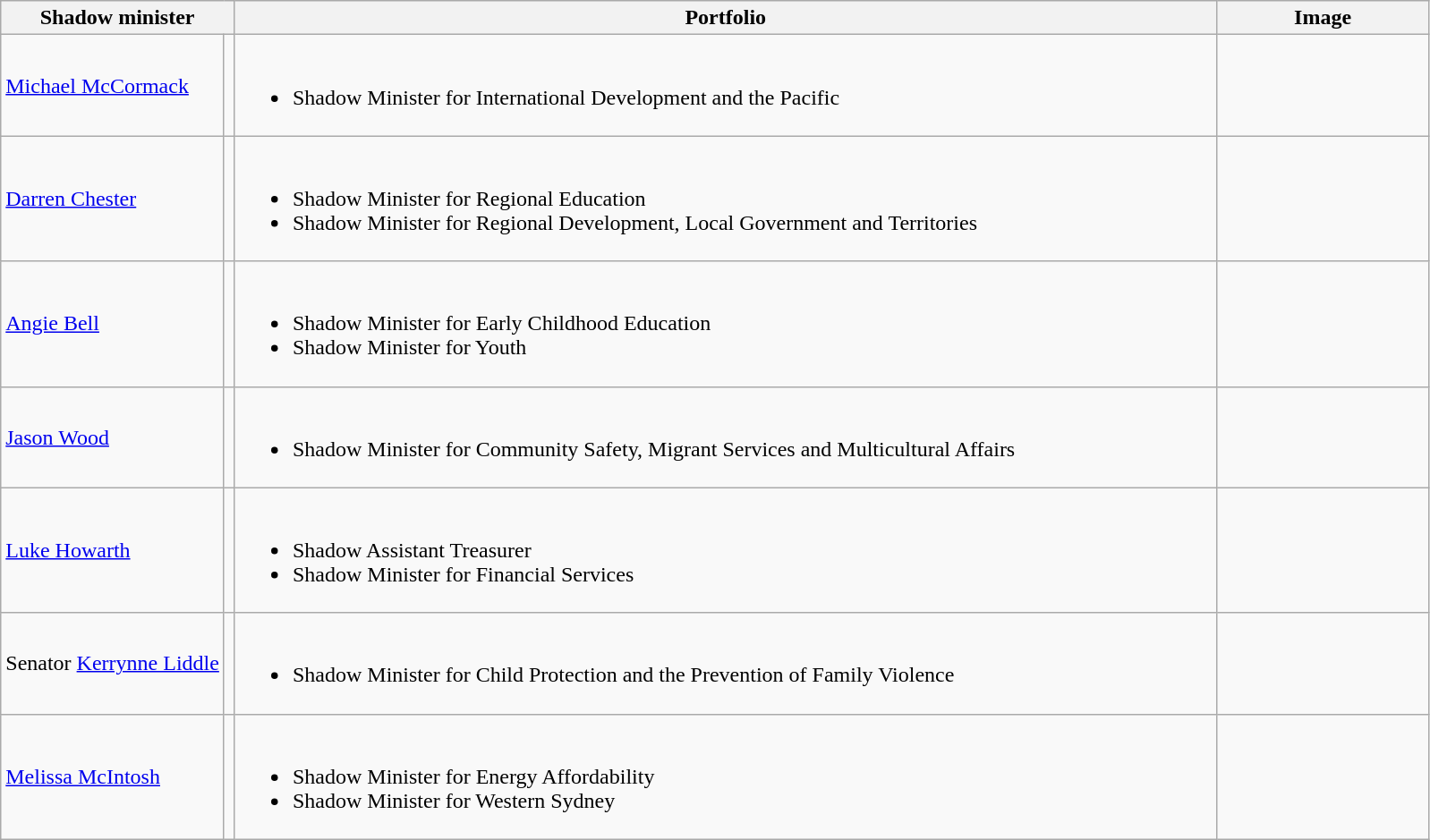<table class="wikitable">
<tr>
<th width=80 colspan="2">Shadow minister</th>
<th width=725>Portfolio</th>
<th width=150>Image</th>
</tr>
<tr>
<td><a href='#'>Michael McCormack</a> </td>
<td></td>
<td><br><ul><li>Shadow Minister for International Development and the Pacific</li></ul></td>
<td></td>
</tr>
<tr>
<td><a href='#'>Darren Chester</a> </td>
<td></td>
<td><br><ul><li>Shadow Minister for Regional Education</li><li>Shadow Minister for Regional Development, Local Government and Territories</li></ul></td>
<td></td>
</tr>
<tr>
<td><a href='#'>Angie Bell</a> </td>
<td></td>
<td><br><ul><li>Shadow Minister for Early Childhood Education</li><li>Shadow Minister for Youth</li></ul></td>
<td></td>
</tr>
<tr>
<td><a href='#'>Jason Wood</a> </td>
<td></td>
<td><br><ul><li>Shadow Minister for Community Safety, Migrant Services and Multicultural Affairs</li></ul></td>
<td></td>
</tr>
<tr>
<td><a href='#'>Luke Howarth</a> </td>
<td></td>
<td><br><ul><li>Shadow Assistant Treasurer</li><li>Shadow Minister for Financial Services</li></ul></td>
<td></td>
</tr>
<tr>
<td>Senator <a href='#'>Kerrynne Liddle</a></td>
<td></td>
<td><br><ul><li>Shadow Minister for Child Protection and the Prevention of Family Violence</li></ul></td>
<td></td>
</tr>
<tr>
<td><a href='#'>Melissa McIntosh</a> </td>
<td></td>
<td><br><ul><li>Shadow Minister for Energy Affordability</li><li>Shadow Minister for Western Sydney</li></ul></td>
<td></td>
</tr>
</table>
